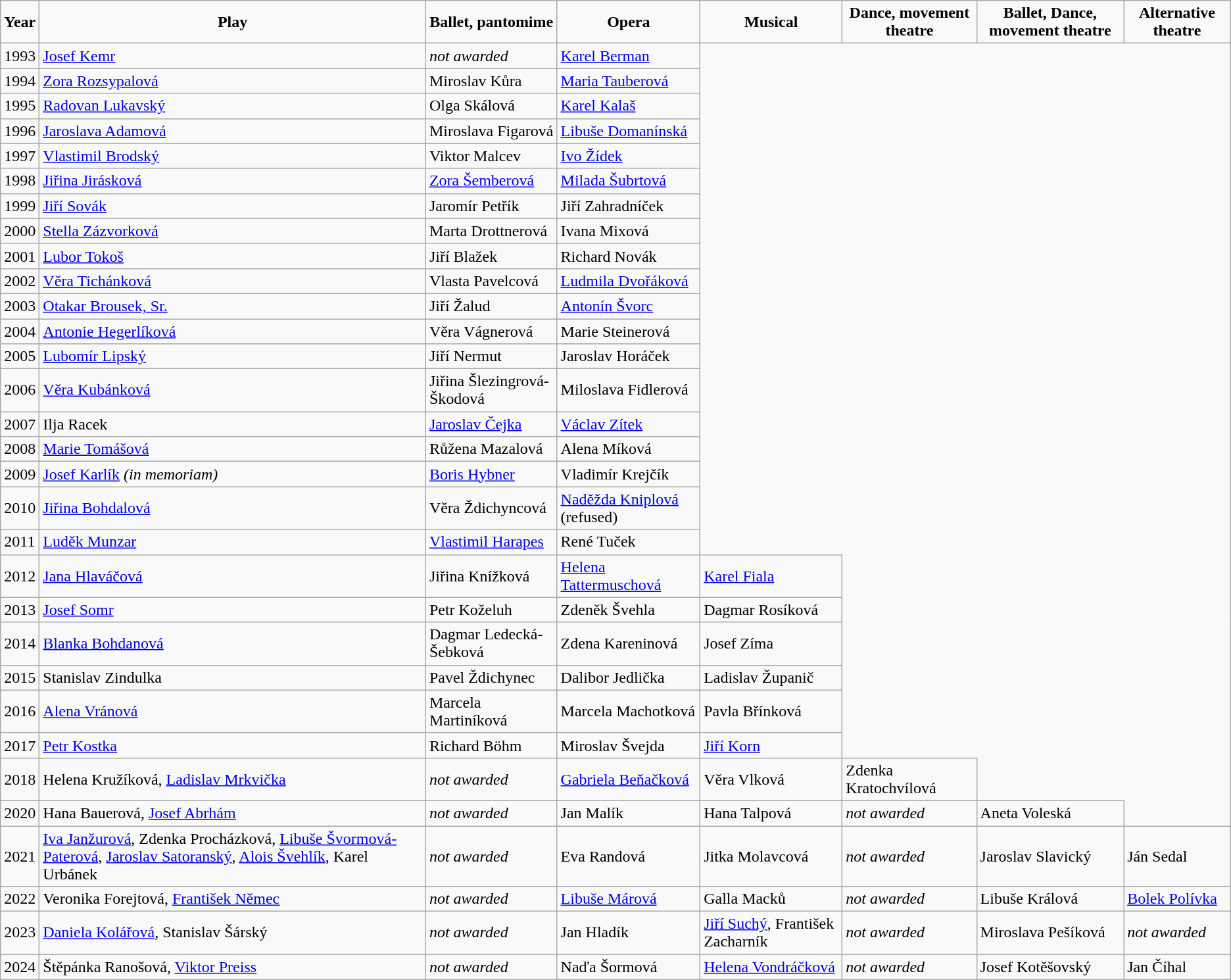<table class="wikitable">
<tr>
<td align = "center"><strong>Year</strong></td>
<td align = "center"><strong>Play</strong></td>
<td align = "center"><strong>Ballet, pantomime</strong></td>
<td align = "center"><strong>Opera</strong></td>
<td align = "center"><strong>Musical</strong></td>
<td align = "center"><strong>Dance, movement theatre</strong></td>
<td align = "center"><strong>Ballet, Dance, movement theatre</strong></td>
<td align = "center"><strong>Alternative theatre</strong></td>
</tr>
<tr>
<td>1993</td>
<td><a href='#'>Josef Kemr</a></td>
<td><em>not awarded</em></td>
<td><a href='#'>Karel Berman</a></td>
</tr>
<tr>
<td>1994</td>
<td><a href='#'>Zora Rozsypalová</a></td>
<td>Miroslav Kůra</td>
<td><a href='#'>Maria Tauberová</a></td>
</tr>
<tr>
<td>1995</td>
<td><a href='#'>Radovan Lukavský</a></td>
<td>Olga Skálová</td>
<td><a href='#'>Karel Kalaš</a></td>
</tr>
<tr>
<td>1996</td>
<td><a href='#'>Jaroslava Adamová</a></td>
<td>Miroslava Figarová</td>
<td><a href='#'>Libuše Domanínská</a></td>
</tr>
<tr>
<td>1997</td>
<td><a href='#'>Vlastimil Brodský</a></td>
<td>Viktor Malcev</td>
<td><a href='#'>Ivo Žídek</a></td>
</tr>
<tr>
<td>1998</td>
<td><a href='#'>Jiřina Jirásková</a></td>
<td><a href='#'>Zora Šemberová</a></td>
<td><a href='#'>Milada Šubrtová</a></td>
</tr>
<tr>
<td>1999</td>
<td><a href='#'>Jiří Sovák</a></td>
<td>Jaromír Petřík</td>
<td>Jiří Zahradníček</td>
</tr>
<tr>
<td>2000</td>
<td><a href='#'>Stella Zázvorková</a></td>
<td>Marta Drottnerová</td>
<td>Ivana Mixová</td>
</tr>
<tr>
<td>2001</td>
<td><a href='#'>Lubor Tokoš</a></td>
<td>Jiří Blažek</td>
<td>Richard Novák</td>
</tr>
<tr>
<td>2002</td>
<td><a href='#'>Věra Tichánková</a></td>
<td>Vlasta Pavelcová</td>
<td><a href='#'>Ludmila Dvořáková</a></td>
</tr>
<tr>
<td>2003</td>
<td><a href='#'>Otakar Brousek, Sr.</a></td>
<td>Jiří Žalud</td>
<td><a href='#'>Antonín Švorc</a></td>
</tr>
<tr>
<td>2004</td>
<td><a href='#'>Antonie Hegerlíková</a></td>
<td>Věra Vágnerová</td>
<td>Marie Steinerová</td>
</tr>
<tr>
<td>2005</td>
<td><a href='#'>Lubomír Lipský</a></td>
<td>Jiří Nermut</td>
<td>Jaroslav Horáček</td>
</tr>
<tr>
<td>2006</td>
<td><a href='#'>Věra Kubánková</a></td>
<td>Jiřina Šlezingrová-Škodová</td>
<td>Miloslava Fidlerová</td>
</tr>
<tr>
<td>2007</td>
<td>Ilja Racek</td>
<td><a href='#'>Jaroslav Čejka</a></td>
<td><a href='#'>Václav Zítek</a></td>
</tr>
<tr>
<td>2008</td>
<td><a href='#'>Marie Tomášová</a></td>
<td>Růžena Mazalová</td>
<td>Alena Míková</td>
</tr>
<tr>
<td>2009</td>
<td><a href='#'>Josef Karlík</a> <em>(in memoriam)</em></td>
<td><a href='#'>Boris Hybner</a></td>
<td>Vladimír Krejčík</td>
</tr>
<tr>
<td>2010</td>
<td><a href='#'>Jiřina Bohdalová</a></td>
<td>Věra Ždichyncová</td>
<td><a href='#'>Naděžda Kniplová</a> (refused)</td>
</tr>
<tr>
<td>2011</td>
<td><a href='#'>Luděk Munzar</a></td>
<td><a href='#'>Vlastimil Harapes</a></td>
<td>René Tuček</td>
</tr>
<tr>
<td>2012</td>
<td><a href='#'>Jana Hlaváčová</a></td>
<td>Jiřina Knížková</td>
<td><a href='#'>Helena Tattermuschová</a></td>
<td><a href='#'>Karel Fiala</a></td>
</tr>
<tr>
<td>2013</td>
<td><a href='#'>Josef Somr</a></td>
<td>Petr Koželuh</td>
<td>Zdeněk Švehla</td>
<td>Dagmar Rosíková</td>
</tr>
<tr>
<td>2014</td>
<td><a href='#'>Blanka Bohdanová</a></td>
<td>Dagmar Ledecká-Šebková</td>
<td>Zdena Kareninová</td>
<td>Josef Zíma</td>
</tr>
<tr>
<td>2015</td>
<td>Stanislav Zindulka</td>
<td>Pavel Ždichynec</td>
<td>Dalibor Jedlička</td>
<td>Ladislav Županič</td>
</tr>
<tr>
<td>2016</td>
<td><a href='#'>Alena Vránová</a></td>
<td>Marcela Martiníková</td>
<td>Marcela Machotková</td>
<td>Pavla Břínková</td>
</tr>
<tr>
<td>2017</td>
<td><a href='#'>Petr Kostka</a></td>
<td>Richard Böhm</td>
<td>Miroslav Švejda</td>
<td><a href='#'>Jiří Korn</a></td>
</tr>
<tr>
<td>2018</td>
<td>Helena Kružíková, <a href='#'>Ladislav Mrkvička</a></td>
<td><em>not awarded</em></td>
<td><a href='#'>Gabriela Beňačková</a></td>
<td>Věra Vlková</td>
<td>Zdenka Kratochvílová</td>
</tr>
<tr>
<td>2020</td>
<td>Hana Bauerová, <a href='#'>Josef Abrhám</a></td>
<td><em>not awarded</em></td>
<td>Jan Malík</td>
<td>Hana Talpová</td>
<td><em>not awarded</em></td>
<td>Aneta Voleská</td>
</tr>
<tr>
<td>2021</td>
<td><a href='#'>Iva Janžurová</a>, Zdenka Procházková, <a href='#'>Libuše Švormová-Paterová</a>, <a href='#'>Jaroslav Satoranský</a>, <a href='#'>Alois Švehlík</a>, Karel Urbánek</td>
<td><em>not awarded</em></td>
<td>Eva Randová</td>
<td>Jitka Molavcová</td>
<td><em>not awarded</em></td>
<td>Jaroslav Slavický</td>
<td>Ján Sedal</td>
</tr>
<tr>
<td>2022</td>
<td>Veronika Forejtová, <a href='#'>František Němec</a></td>
<td><em>not awarded</em></td>
<td><a href='#'>Libuše Márová</a></td>
<td>Galla Macků</td>
<td><em>not awarded</em></td>
<td>Libuše Králová</td>
<td><a href='#'>Bolek Polívka</a></td>
</tr>
<tr>
<td>2023</td>
<td><a href='#'>Daniela Kolářová</a>, Stanislav Šárský</td>
<td><em>not awarded</em></td>
<td>Jan Hladík</td>
<td><a href='#'>Jiří Suchý</a>, František Zacharník</td>
<td><em>not awarded</em></td>
<td>Miroslava Pešíková</td>
<td><em>not awarded</em></td>
</tr>
<tr>
<td>2024</td>
<td>Štěpánka Ranošová, <a href='#'>Viktor Preiss</a></td>
<td><em>not awarded</em></td>
<td>Naďa Šormová</td>
<td><a href='#'>Helena Vondráčková</a></td>
<td><em>not awarded</em></td>
<td>Josef Kotěšovský</td>
<td>Jan Číhal</td>
</tr>
<tr>
</tr>
</table>
